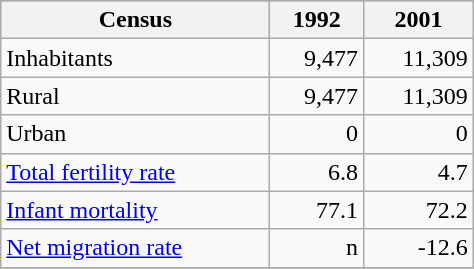<table class="wikitable" border="1" style="width:25%;" border="1">
<tr bgcolor=silver>
<th><strong>Census</strong></th>
<th><strong>1992</strong></th>
<th><strong>2001</strong></th>
</tr>
<tr>
<td>Inhabitants</td>
<td align="right">9,477</td>
<td align="right">11,309</td>
</tr>
<tr>
<td>Rural</td>
<td align="right">9,477</td>
<td align="right">11,309</td>
</tr>
<tr>
<td>Urban</td>
<td align="right">0</td>
<td align="right">0</td>
</tr>
<tr>
<td><a href='#'>Total fertility rate</a></td>
<td align="right">6.8</td>
<td align="right">4.7</td>
</tr>
<tr>
<td><a href='#'>Infant mortality</a></td>
<td align="right">77.1</td>
<td align="right">72.2</td>
</tr>
<tr>
<td><a href='#'>Net migration rate</a></td>
<td align="right">n</td>
<td align="right">-12.6</td>
</tr>
<tr>
</tr>
</table>
